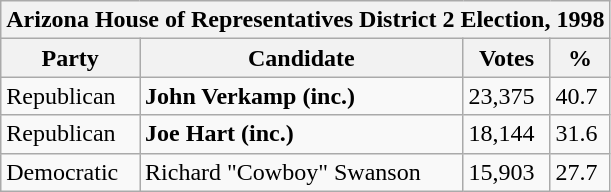<table class="wikitable">
<tr>
<th colspan="4">Arizona House of Representatives District 2 Election, 1998</th>
</tr>
<tr>
<th>Party</th>
<th>Candidate</th>
<th>Votes</th>
<th>%</th>
</tr>
<tr>
<td>Republican</td>
<td><strong>John Verkamp (inc.)</strong></td>
<td>23,375</td>
<td>40.7</td>
</tr>
<tr>
<td>Republican</td>
<td><strong>Joe Hart (inc.)</strong></td>
<td>18,144</td>
<td>31.6</td>
</tr>
<tr>
<td>Democratic</td>
<td>Richard "Cowboy" Swanson</td>
<td>15,903</td>
<td>27.7</td>
</tr>
</table>
